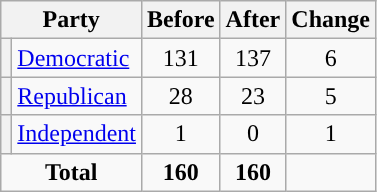<table class="wikitable" style="text-align:center;">
<tr>
<th colspan="2">Party</th>
<th>Before</th>
<th>After</th>
<th>Change</th>
</tr>
<tr>
<th style="background-color:"></th>
<td style="text-align:left;"><a href='#'>Democratic</a></td>
<td>131</td>
<td>137</td>
<td> 6</td>
</tr>
<tr>
<th style="background-color:"></th>
<td style="text-align:left;"><a href='#'>Republican</a></td>
<td>28</td>
<td>23</td>
<td> 5</td>
</tr>
<tr>
<th style="background-color:"></th>
<td style="text-align:left;"><a href='#'>Independent</a></td>
<td>1</td>
<td>0</td>
<td> 1</td>
</tr>
<tr>
<td colspan="2"><strong>Total</strong></td>
<td><strong>160</strong></td>
<td><strong>160</strong></td>
<td></td>
</tr>
</table>
